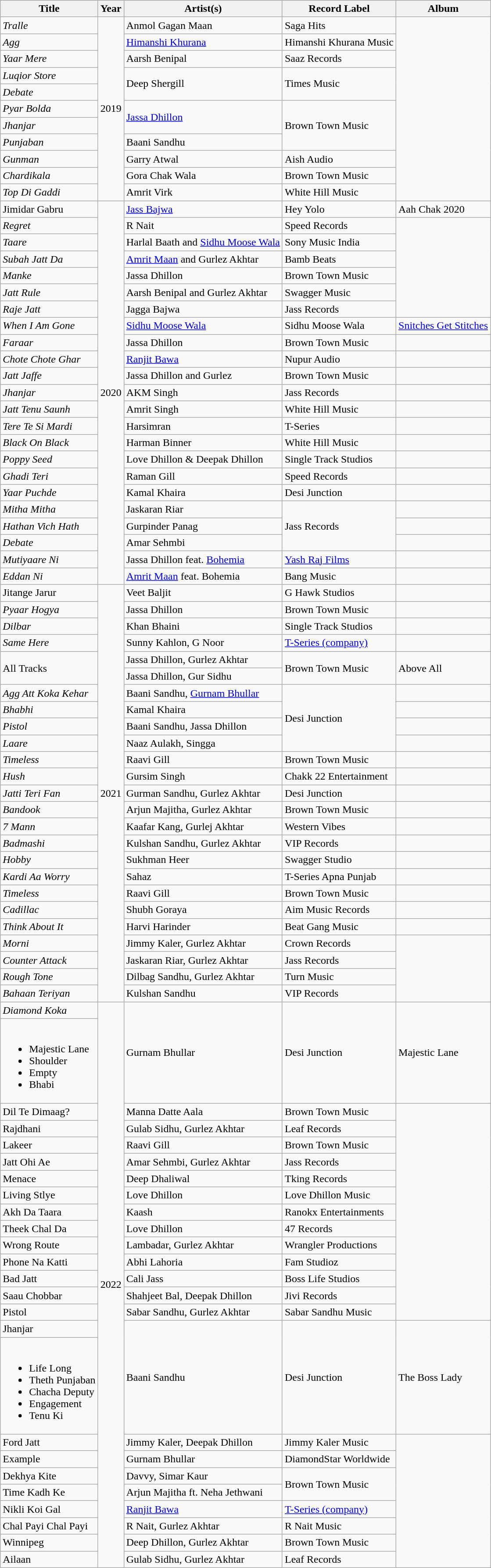<table class="wikitable">
<tr>
<th>Title</th>
<th>Year</th>
<th>Artist(s)</th>
<th>Record Label</th>
<th>Album</th>
</tr>
<tr>
<td><em>Tralle</em></td>
<td rowspan="11">2019</td>
<td>Anmol Gagan Maan</td>
<td>Saga Hits</td>
<td rowspan="11"></td>
</tr>
<tr>
<td><em>Agg</em></td>
<td><a href='#'>Himanshi Khurana</a></td>
<td>Himanshi Khurana Music</td>
</tr>
<tr>
<td><em>Yaar Mere</em></td>
<td>Aarsh Benipal</td>
<td>Saaz Records</td>
</tr>
<tr>
<td><em>Luqior Store</em></td>
<td rowspan="2">Deep Shergill</td>
<td rowspan="2">Times Music</td>
</tr>
<tr>
<td><em>Debate</em></td>
</tr>
<tr>
<td><em>Pyar Bolda</em></td>
<td rowspan="2"><a href='#'>Jassa Dhillon</a></td>
<td rowspan="3">Brown Town Music</td>
</tr>
<tr>
<td><em>Jhanjar</em></td>
</tr>
<tr>
<td><em>Punjaban</em></td>
<td>Baani Sandhu</td>
</tr>
<tr>
<td><em>Gunman</em></td>
<td>Garry Atwal</td>
<td>Aish Audio</td>
</tr>
<tr>
<td><em>Chardikala</em></td>
<td>Gora Chak Wala</td>
<td>Brown Town Music</td>
</tr>
<tr>
<td><em>Top Di Gaddi</em></td>
<td>Amrit Virk</td>
<td>White Hill Music</td>
</tr>
<tr>
<td>Jimidar Gabru</td>
<td rowspan="23">2020</td>
<td><a href='#'>Jass Bajwa</a></td>
<td>Hey Yolo</td>
<td>Aah Chak 2020</td>
</tr>
<tr>
<td><em>Regret</em></td>
<td>R Nait</td>
<td>Speed Records</td>
<td rowspan="6"></td>
</tr>
<tr>
<td><em>Taare</em></td>
<td>Harlal Baath and <a href='#'>Sidhu Moose Wala</a></td>
<td>Sony Music India</td>
</tr>
<tr>
<td><em>Subah Jatt Da</em></td>
<td><a href='#'>Amrit Maan</a> and Gurlez Akhtar</td>
<td>Bamb Beats</td>
</tr>
<tr>
<td><em>Manke</em></td>
<td>Jassa Dhillon</td>
<td>Brown Town Music</td>
</tr>
<tr>
<td><em>Jatt Rule</em></td>
<td>Aarsh Benipal and Gurlez Akhtar</td>
<td>Swagger Music</td>
</tr>
<tr>
<td><em>Raje Jatt</em></td>
<td>Jagga Bajwa</td>
<td>Jass Records</td>
</tr>
<tr>
<td><em>When I Am Gone</em></td>
<td><a href='#'>Sidhu Moose Wala</a></td>
<td>Sidhu Moose Wala</td>
<td><a href='#'>Snitches Get Stitches</a></td>
</tr>
<tr>
<td><em>Faraar</em></td>
<td>Jassa Dhillon</td>
<td>Brown Town Music</td>
<td></td>
</tr>
<tr>
<td><em>Chote Chote Ghar</em></td>
<td><a href='#'>Ranjit Bawa</a></td>
<td>Nupur Audio</td>
<td></td>
</tr>
<tr>
<td><em>Jatt Jaffe</em></td>
<td>Jassa Dhillon and Gurlez</td>
<td>Brown Town Music</td>
<td></td>
</tr>
<tr>
<td><em>Jhanjar</em></td>
<td>AKM Singh</td>
<td>Jass Records</td>
<td></td>
</tr>
<tr>
<td><em>Jatt Tenu Saunh</em></td>
<td>Amrit Singh</td>
<td>White Hill Music</td>
<td></td>
</tr>
<tr>
<td><em>Tere Te Si Mardi</em></td>
<td>Harsimran</td>
<td>T-Series</td>
<td></td>
</tr>
<tr>
<td><em>Black On Black</em></td>
<td>Harman Binner</td>
<td>White Hill Music</td>
<td></td>
</tr>
<tr>
<td><em>Poppy Seed</em></td>
<td>Love Dhillon & Deepak Dhillon</td>
<td>Single Track Studios</td>
<td></td>
</tr>
<tr>
<td><em>Ghadi Teri</em></td>
<td>Raman Gill</td>
<td>Speed Records</td>
<td></td>
</tr>
<tr>
<td><em>Yaar Puchde</em></td>
<td>Kamal Khaira</td>
<td>Desi Junction</td>
<td></td>
</tr>
<tr>
<td><em>Mitha Mitha</em></td>
<td>Jaskaran Riar</td>
<td rowspan="3">Jass Records</td>
<td></td>
</tr>
<tr>
<td><em>Hathan Vich Hath</em></td>
<td>Gurpinder Panag</td>
<td></td>
</tr>
<tr>
<td><em>Debate</em></td>
<td>Amar Sehmbi</td>
<td></td>
</tr>
<tr>
<td><em>Mutiyaare Ni</em></td>
<td>Jassa Dhillon feat. <a href='#'>Bohemia</a></td>
<td><a href='#'>Yash Raj Films</a></td>
<td></td>
</tr>
<tr>
<td><em>Eddan Ni </em></td>
<td><a href='#'>Amrit Maan</a> feat. Bohemia</td>
<td>Bang Music</td>
<td></td>
</tr>
<tr>
<td>Jitange Jarur</td>
<td rowspan="25">2021</td>
<td>Veet Baljit</td>
<td>G Hawk Studios</td>
<td></td>
</tr>
<tr>
<td><em>Pyaar Hogya</em></td>
<td>Jassa Dhillon</td>
<td>Brown Town Music</td>
<td></td>
</tr>
<tr>
<td><em>Dilbar</em></td>
<td>Khan Bhaini</td>
<td>Single Track Studios</td>
<td></td>
</tr>
<tr>
<td><em>Same Here</em></td>
<td>Sunny Kahlon, G Noor</td>
<td><a href='#'>T-Series (company)</a></td>
<td></td>
</tr>
<tr>
<td rowspan="2">All Tracks</td>
<td>Jassa Dhillon, Gurlez Akhtar</td>
<td rowspan="2">Brown Town Music</td>
<td rowspan="2">Above All</td>
</tr>
<tr>
<td>Jassa Dhillon, Gur Sidhu</td>
</tr>
<tr>
<td><em>Agg Att Koka Kehar</em></td>
<td>Baani Sandhu, <a href='#'>Gurnam Bhullar</a></td>
<td rowspan="4">Desi Junction</td>
<td></td>
</tr>
<tr>
<td><em>Bhabhi</em></td>
<td>Kamal Khaira</td>
<td></td>
</tr>
<tr>
<td><em>Pistol</em></td>
<td>Baani Sandhu, Jassa Dhillon</td>
<td></td>
</tr>
<tr>
<td><em>Laare</em></td>
<td>Naaz Aulakh, Singga</td>
<td></td>
</tr>
<tr>
<td><em>Timeless</em></td>
<td>Raavi Gill</td>
<td>Brown Town Music</td>
<td></td>
</tr>
<tr>
<td><em>Hush</em></td>
<td>Gursim Singh</td>
<td>Chakk 22 Entertainment</td>
<td></td>
</tr>
<tr>
<td><em>Jatti Teri Fan</em></td>
<td>Gurman Sandhu, Gurlez Akhtar</td>
<td>Desi Junction</td>
<td></td>
</tr>
<tr>
<td><em>Bandook</em></td>
<td>Arjun Majitha, Gurlez Akhtar</td>
<td>Brown Town Music</td>
<td></td>
</tr>
<tr>
<td><em>7 Mann</em></td>
<td>Kaafar Kang, Gurlej Akhtar</td>
<td>Western Vibes</td>
<td></td>
</tr>
<tr>
<td><em>Badmashi</em></td>
<td>Kulshan Sandhu, Gurlez Akhtar</td>
<td>VIP Records</td>
<td></td>
</tr>
<tr>
<td><em>Hobby</em></td>
<td>Sukhman Heer</td>
<td>Swagger Studio</td>
<td></td>
</tr>
<tr>
<td><em>Kardi Aa Worry</em></td>
<td>Sahaz</td>
<td>T-Series Apna Punjab</td>
<td></td>
</tr>
<tr>
<td><em>Timeless</em></td>
<td>Raavi Gill</td>
<td>Brown Town Music</td>
<td></td>
</tr>
<tr>
<td><em>Cadillac</em></td>
<td>Shubh Goraya</td>
<td>Aim Music Records</td>
<td></td>
</tr>
<tr>
<td><em>Think About It</em></td>
<td>Harvi Harinder</td>
<td>Beat Gang Music</td>
<td></td>
</tr>
<tr>
<td><em>Morni</em></td>
<td>Jimmy Kaler, Gurlez Akhtar</td>
<td>Crown Records</td>
<td rowspan="4"></td>
</tr>
<tr>
<td><em>Counter Attack</em></td>
<td>Jaskaran Riar, Gurlez Akhtar</td>
<td>Jass Records</td>
</tr>
<tr>
<td><em>Rough Tone</em></td>
<td>Dilbag Sandhu, Gurlez Akhtar</td>
<td>Turn Music</td>
</tr>
<tr>
<td><em>Bahaan Teriyan</em></td>
<td>Kulshan Sandhu</td>
<td>VIP Records</td>
</tr>
<tr>
<td><em>Diamond Koka</em></td>
<td rowspan="25">2022</td>
<td rowspan="2">Gurnam Bhullar</td>
<td rowspan="2">Desi Junction</td>
<td rowspan="2">Majestic Lane</td>
</tr>
<tr>
<td><br><ul><li>Majestic Lane</li><li>Shoulder</li><li>Empty</li><li>Bhabi</li></ul></td>
</tr>
<tr>
<td>Dil Te Dimaag?</td>
<td>Manna Datte Aala</td>
<td>Brown Town Music</td>
<td rowspan="13"></td>
</tr>
<tr>
<td>Rajdhani</td>
<td>Gulab Sidhu, Gurlez Akhtar</td>
<td>Leaf Records</td>
</tr>
<tr>
<td>Lakeer</td>
<td>Raavi Gill</td>
<td>Brown Town Music</td>
</tr>
<tr>
<td>Jatt Ohi Ae</td>
<td>Amar Sehmbi, Gurlez Akhtar</td>
<td>Jass Records</td>
</tr>
<tr>
<td>Menace</td>
<td>Deep Dhaliwal</td>
<td>Tking Records</td>
</tr>
<tr>
<td>Living Stlye</td>
<td>Love Dhillon</td>
<td>Love Dhillon Music</td>
</tr>
<tr>
<td>Akh Da Taara</td>
<td>Kaash</td>
<td>Ranokx Entertainments</td>
</tr>
<tr>
<td>Theek Chal Da</td>
<td>Love Dhillon</td>
<td>47 Records</td>
</tr>
<tr>
<td>Wrong Route</td>
<td>Lambadar, Gurlez Akhtar</td>
<td>Wrangler Productions</td>
</tr>
<tr>
<td>Phone Na Katti</td>
<td>Abhi Lahoria</td>
<td>Fam Studioz</td>
</tr>
<tr>
<td>Bad Jatt</td>
<td>Cali Jass</td>
<td>Boss Life Studios</td>
</tr>
<tr>
<td>Saau Chobbar</td>
<td>Shahjeet Bal, Deepak Dhillon</td>
<td>Jivi Records</td>
</tr>
<tr>
<td>Pistol</td>
<td>Sabar Sandhu, Gurlez Akhtar</td>
<td>Sabar Sandhu Music</td>
</tr>
<tr>
<td>Jhanjar</td>
<td rowspan="2">Baani Sandhu</td>
<td rowspan="2">Desi Junction</td>
<td rowspan="2">The Boss Lady</td>
</tr>
<tr>
<td><br><ul><li>Life Long</li><li>Theth Punjaban</li><li>Chacha Deputy</li><li>Engagement</li><li>Tenu Ki</li></ul></td>
</tr>
<tr>
<td>Ford Jatt</td>
<td>Jimmy Kaler, Deepak Dhillon</td>
<td>Jimmy Kaler Music</td>
<td rowspan="8"></td>
</tr>
<tr>
<td>Example</td>
<td>Gurnam Bhullar</td>
<td>DiamondStar Worldwide</td>
</tr>
<tr>
<td>Dekhya Kite</td>
<td>Davvy, Simar Kaur</td>
<td rowspan="2">Brown Town Music</td>
</tr>
<tr>
<td>Time Kadh Ke</td>
<td>Arjun Majitha ft. Neha Jethwani</td>
</tr>
<tr>
<td>Nikli Koi Gal</td>
<td><a href='#'>Ranjit Bawa</a></td>
<td><a href='#'>T-Series (company)</a></td>
</tr>
<tr>
<td>Chal Payi Chal Payi</td>
<td>R Nait, Gurlez Akhtar</td>
<td>R Nait Music</td>
</tr>
<tr>
<td>Winnipeg</td>
<td>Deep Dhillon, Gurlez Akhtar</td>
<td>Brown Town Music</td>
</tr>
<tr>
<td>Ailaan</td>
<td>Gulab Sidhu, Gurlez Akhtar</td>
<td>Leaf Records</td>
</tr>
</table>
